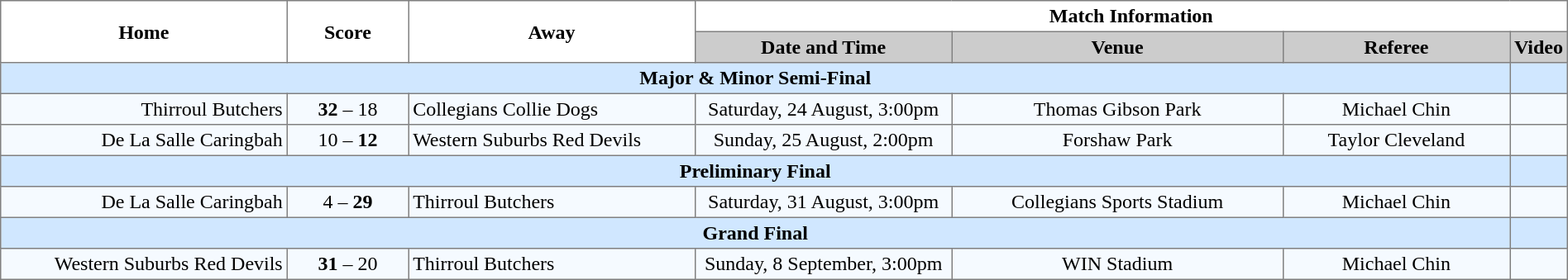<table width="100%" cellspacing="0" cellpadding="3" border="1" style="border-collapse:collapse;  text-align:center;">
<tr>
<th rowspan="2" width="19%">Home</th>
<th rowspan="2" width="8%">Score</th>
<th rowspan="2" width="19%">Away</th>
<th colspan="4">Match Information</th>
</tr>
<tr bgcolor="#CCCCCC">
<th width="17%">Date and Time</th>
<th width="22%">Venue</th>
<th width="50%">Referee</th>
<th>Video</th>
</tr>
<tr style="background:#d0e7ff;">
<td colspan="6"><strong>Major & Minor Semi-Final</strong></td>
<td></td>
</tr>
<tr style="text-align:center; background:#f5faff;">
<td align="right">Thirroul Butchers </td>
<td><strong>32</strong> – 18</td>
<td align="left"> Collegians Collie Dogs</td>
<td>Saturday, 24 August, 3:00pm</td>
<td>Thomas Gibson Park</td>
<td>Michael Chin</td>
<td></td>
</tr>
<tr style="text-align:center; background:#f5faff;">
<td align="right">De La Salle Caringbah </td>
<td>10 – <strong>12</strong></td>
<td align="left"> Western Suburbs Red Devils</td>
<td>Sunday, 25 August, 2:00pm</td>
<td>Forshaw Park</td>
<td>Taylor Cleveland</td>
<td></td>
</tr>
<tr style="background:#d0e7ff;">
<td colspan="6"><strong>Preliminary Final</strong></td>
<td></td>
</tr>
<tr style="text-align:center; background:#f5faff;">
<td align="right">De La Salle Caringbah </td>
<td>4 – <strong>29</strong></td>
<td align="left"> Thirroul Butchers</td>
<td>Saturday, 31 August, 3:00pm</td>
<td>Collegians Sports Stadium</td>
<td>Michael Chin</td>
<td></td>
</tr>
<tr style="background:#d0e7ff;">
<td colspan="6"><strong>Grand Final</strong></td>
<td></td>
</tr>
<tr style="text-align:center; background:#f5faff;">
<td align="right">Western Suburbs Red Devils </td>
<td><strong>31</strong> – 20</td>
<td align="left"> Thirroul Butchers</td>
<td>Sunday, 8 September, 3:00pm</td>
<td>WIN Stadium</td>
<td>Michael Chin</td>
<td></td>
</tr>
</table>
